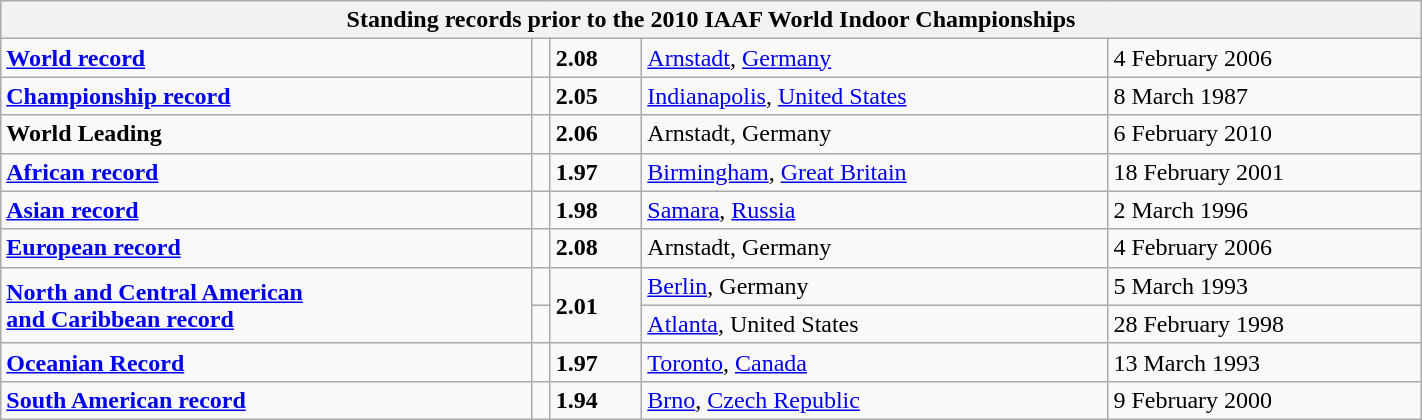<table class="wikitable" width=75%>
<tr>
<th colspan="5">Standing records prior to the 2010 IAAF World Indoor Championships</th>
</tr>
<tr>
<td><strong><a href='#'>World record</a></strong></td>
<td></td>
<td><strong>2.08</strong></td>
<td><a href='#'>Arnstadt</a>, <a href='#'>Germany</a></td>
<td>4 February 2006</td>
</tr>
<tr>
<td><strong><a href='#'>Championship record</a></strong></td>
<td></td>
<td><strong>2.05</strong></td>
<td><a href='#'>Indianapolis</a>, <a href='#'>United States</a></td>
<td>8 March 1987</td>
</tr>
<tr>
<td><strong>World Leading</strong></td>
<td></td>
<td><strong>2.06</strong></td>
<td>Arnstadt, Germany</td>
<td>6 February 2010</td>
</tr>
<tr>
<td><strong><a href='#'>African record</a></strong></td>
<td></td>
<td><strong>1.97</strong></td>
<td><a href='#'>Birmingham</a>, <a href='#'>Great Britain</a></td>
<td>18 February 2001</td>
</tr>
<tr>
<td><strong><a href='#'>Asian record</a></strong></td>
<td></td>
<td><strong>1.98</strong></td>
<td><a href='#'>Samara</a>, <a href='#'>Russia</a></td>
<td>2 March 1996</td>
</tr>
<tr>
<td><strong><a href='#'>European record</a></strong></td>
<td></td>
<td><strong>2.08</strong></td>
<td>Arnstadt, Germany</td>
<td>4 February 2006</td>
</tr>
<tr>
<td rowspan=2><strong><a href='#'>North and Central American <br>and Caribbean record</a></strong></td>
<td></td>
<td rowspan=2><strong>2.01</strong></td>
<td><a href='#'>Berlin</a>, Germany</td>
<td>5 March 1993</td>
</tr>
<tr>
<td></td>
<td><a href='#'>Atlanta</a>, United States</td>
<td>28 February 1998</td>
</tr>
<tr>
<td><strong><a href='#'>Oceanian Record</a></strong></td>
<td></td>
<td><strong>1.97</strong></td>
<td><a href='#'>Toronto</a>, <a href='#'>Canada</a></td>
<td>13 March 1993</td>
</tr>
<tr>
<td><strong><a href='#'>South American record</a></strong></td>
<td></td>
<td><strong>1.94</strong></td>
<td><a href='#'>Brno</a>, <a href='#'>Czech Republic</a></td>
<td>9 February 2000</td>
</tr>
</table>
